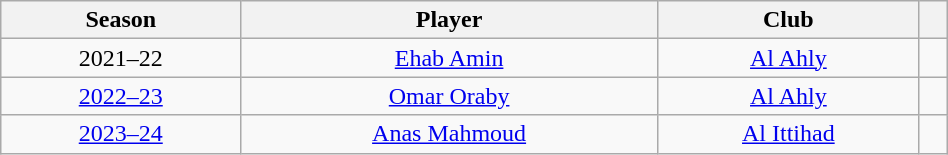<table class="wikitable" style="text-align:center;" width=50%>
<tr>
<th>Season</th>
<th>Player</th>
<th>Club</th>
<th></th>
</tr>
<tr>
<td>2021–22</td>
<td><a href='#'>Ehab Amin</a></td>
<td><a href='#'>Al Ahly</a></td>
<td></td>
</tr>
<tr>
<td><a href='#'>2022–23</a></td>
<td><a href='#'>Omar Oraby</a></td>
<td><a href='#'>Al Ahly</a></td>
<td></td>
</tr>
<tr>
<td><a href='#'>2023–24</a></td>
<td><a href='#'>Anas Mahmoud</a></td>
<td><a href='#'>Al Ittihad</a></td>
<td></td>
</tr>
</table>
